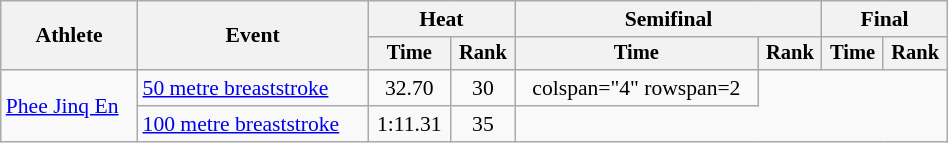<table class="wikitable" style="text-align:center; font-size:90%; width:50%;">
<tr>
<th rowspan="2">Athlete</th>
<th rowspan="2">Event</th>
<th colspan="2">Heat</th>
<th colspan="2">Semifinal</th>
<th colspan="2">Final</th>
</tr>
<tr style="font-size:95%">
<th>Time</th>
<th>Rank</th>
<th>Time</th>
<th>Rank</th>
<th>Time</th>
<th>Rank</th>
</tr>
<tr align=center>
<td align=left rowspan="2"><a href='#'>Phee Jinq En</a></td>
<td align=left><a href='#'>50 metre breaststroke</a></td>
<td>32.70</td>
<td>30</td>
<td>colspan="4" rowspan=2 </td>
</tr>
<tr align=center>
<td align=left><a href='#'>100 metre breaststroke</a></td>
<td>1:11.31</td>
<td>35</td>
</tr>
</table>
